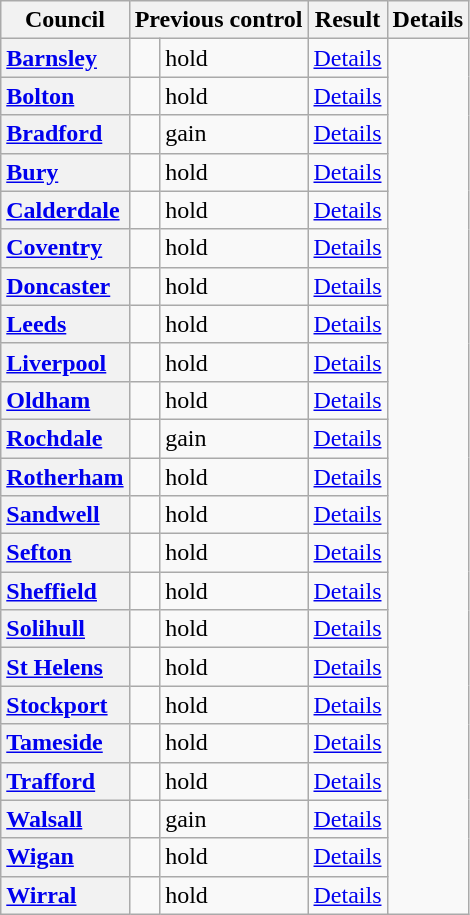<table class="wikitable sortable" border="1">
<tr>
<th scope="col">Council</th>
<th colspan=2>Previous control</th>
<th colspan=2>Result</th>
<th class="unsortable" scope="col">Details</th>
</tr>
<tr>
<th scope="row" style="text-align: left;"><a href='#'>Barnsley</a></th>
<td></td>
<td> hold</td>
<td><a href='#'>Details</a></td>
</tr>
<tr>
<th scope="row" style="text-align: left;"><a href='#'>Bolton</a></th>
<td></td>
<td> hold</td>
<td><a href='#'>Details</a></td>
</tr>
<tr>
<th scope="row" style="text-align: left;"><a href='#'>Bradford</a></th>
<td></td>
<td> gain</td>
<td><a href='#'>Details</a></td>
</tr>
<tr>
<th scope="row" style="text-align: left;"><a href='#'>Bury</a></th>
<td></td>
<td> hold</td>
<td><a href='#'>Details</a></td>
</tr>
<tr>
<th scope="row" style="text-align: left;"><a href='#'>Calderdale</a></th>
<td></td>
<td> hold</td>
<td><a href='#'>Details</a></td>
</tr>
<tr>
<th scope="row" style="text-align: left;"><a href='#'>Coventry</a></th>
<td></td>
<td> hold</td>
<td><a href='#'>Details</a></td>
</tr>
<tr>
<th scope="row" style="text-align: left;"><a href='#'>Doncaster</a></th>
<td></td>
<td> hold</td>
<td><a href='#'>Details</a></td>
</tr>
<tr>
<th scope="row" style="text-align: left;"><a href='#'>Leeds</a></th>
<td></td>
<td> hold</td>
<td><a href='#'>Details</a></td>
</tr>
<tr>
<th scope="row" style="text-align: left;"><a href='#'>Liverpool</a></th>
<td></td>
<td> hold</td>
<td><a href='#'>Details</a></td>
</tr>
<tr>
<th scope="row" style="text-align: left;"><a href='#'>Oldham</a></th>
<td></td>
<td> hold</td>
<td><a href='#'>Details</a></td>
</tr>
<tr>
<th scope="row" style="text-align: left;"><a href='#'>Rochdale</a></th>
<td></td>
<td> gain</td>
<td><a href='#'>Details</a></td>
</tr>
<tr>
<th scope="row" style="text-align: left;"><a href='#'>Rotherham</a></th>
<td></td>
<td> hold</td>
<td><a href='#'>Details</a></td>
</tr>
<tr>
<th scope="row" style="text-align: left;"><a href='#'>Sandwell</a></th>
<td></td>
<td> hold</td>
<td><a href='#'>Details</a></td>
</tr>
<tr>
<th scope="row" style="text-align: left;"><a href='#'>Sefton</a></th>
<td></td>
<td> hold</td>
<td><a href='#'>Details</a></td>
</tr>
<tr>
<th scope="row" style="text-align: left;"><a href='#'>Sheffield</a></th>
<td></td>
<td> hold</td>
<td><a href='#'>Details</a></td>
</tr>
<tr>
<th scope="row" style="text-align: left;"><a href='#'>Solihull</a></th>
<td></td>
<td> hold</td>
<td><a href='#'>Details</a></td>
</tr>
<tr>
<th scope="row" style="text-align: left;"><a href='#'>St Helens</a></th>
<td></td>
<td> hold</td>
<td><a href='#'>Details</a></td>
</tr>
<tr>
<th scope="row" style="text-align: left;"><a href='#'>Stockport</a></th>
<td></td>
<td> hold</td>
<td><a href='#'>Details</a></td>
</tr>
<tr>
<th scope="row" style="text-align: left;"><a href='#'>Tameside</a></th>
<td></td>
<td> hold</td>
<td><a href='#'>Details</a></td>
</tr>
<tr>
<th scope="row" style="text-align: left;"><a href='#'>Trafford</a></th>
<td></td>
<td> hold</td>
<td><a href='#'>Details</a></td>
</tr>
<tr>
<th scope="row" style="text-align: left;"><a href='#'>Walsall</a></th>
<td></td>
<td> gain</td>
<td><a href='#'>Details</a></td>
</tr>
<tr>
<th scope="row" style="text-align: left;"><a href='#'>Wigan</a></th>
<td></td>
<td> hold</td>
<td><a href='#'>Details</a></td>
</tr>
<tr>
<th scope="row" style="text-align: left;"><a href='#'>Wirral</a></th>
<td></td>
<td> hold</td>
<td><a href='#'>Details</a></td>
</tr>
</table>
